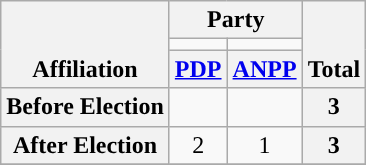<table class=wikitable style="text-align:center">
<tr style="vertical-align:bottom;">
<th rowspan=3>Affiliation</th>
<th colspan=2>Party</th>
<th rowspan=3>Total</th>
</tr>
<tr>
<td style="background-color:"></td>
<td style="background-color:"></td>
</tr>
<tr>
<th><a href='#'>PDP</a></th>
<th><a href='#'>ANPP</a></th>
</tr>
<tr>
<th>Before Election</th>
<td></td>
<td></td>
<th>3</th>
</tr>
<tr>
<th>After Election</th>
<td>2</td>
<td>1</td>
<th>3</th>
</tr>
<tr>
</tr>
</table>
